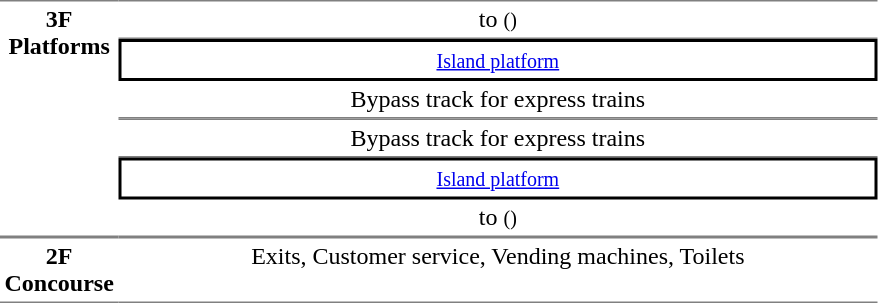<table table border=0 cellspacing=0 cellpadding=3>
<tr>
<td style="border-bottom:solid 1px gray; border-top:solid 1px gray;text-align:center" rowspan="6" valign=top><strong>3F<br>Platforms</strong></td>
<td style="border-bottom:solid 1px gray; border-top:solid 1px gray;text-align:center;">  to  <small>()</small></td>
</tr>
<tr>
<td style="border-right:solid 2px black;border-left:solid 2px black;border-top:solid 2px black;border-bottom:solid 2px black;text-align:center;" colspan=2><small><a href='#'>Island platform</a></small></td>
</tr>
<tr>
<td style="border-bottom:solid 1px gray;text-align:center;"> Bypass track for  express trains</td>
</tr>
<tr>
<td style="border-bottom:solid 1px gray; border-top:solid 1px gray;text-align:center;">Bypass track for  express trains </td>
</tr>
<tr>
<td style="border-right:solid 2px black;border-left:solid 2px black;border-top:solid 2px black;border-bottom:solid 2px black;text-align:center;" colspan=2><small><a href='#'>Island platform</a></small></td>
</tr>
<tr>
<td style="border-bottom:solid 1px gray;text-align:center;"> to  <small>()</small> </td>
</tr>
<tr>
<td style="border-bottom:solid 1px gray; border-top:solid 1px gray;text-align:center" valign=top><strong>2F<br>Concourse</strong></td>
<td style="border-bottom:solid 1px gray; border-top:solid 1px gray;text-align:center;" valign=top width=500>Exits, Customer service, Vending machines, Toilets</td>
</tr>
<tr>
</tr>
</table>
